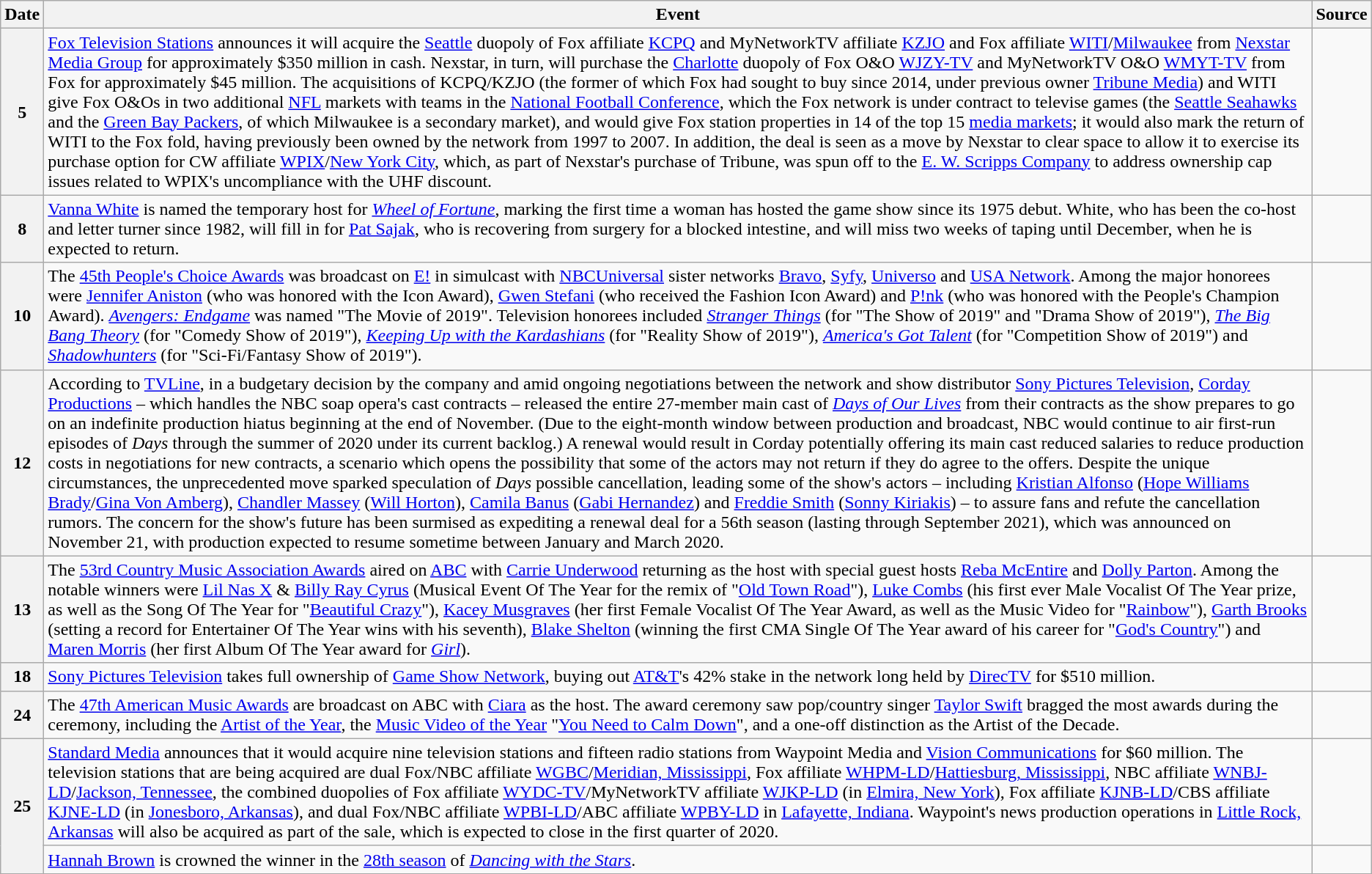<table class="wikitable">
<tr>
<th>Date</th>
<th>Event</th>
<th>Source</th>
</tr>
<tr>
<th>5</th>
<td><a href='#'>Fox Television Stations</a> announces it will acquire the <a href='#'>Seattle</a> duopoly of Fox affiliate <a href='#'>KCPQ</a> and MyNetworkTV affiliate <a href='#'>KZJO</a> and Fox affiliate <a href='#'>WITI</a>/<a href='#'>Milwaukee</a> from <a href='#'>Nexstar Media Group</a> for approximately $350 million in cash. Nexstar, in turn, will purchase the <a href='#'>Charlotte</a> duopoly of Fox O&O <a href='#'>WJZY-TV</a> and MyNetworkTV O&O <a href='#'>WMYT-TV</a> from Fox for approximately $45 million. The acquisitions of KCPQ/KZJO (the former of which Fox had sought to buy since 2014, under previous owner <a href='#'>Tribune Media</a>) and WITI give Fox O&Os in two additional <a href='#'>NFL</a> markets with teams in the <a href='#'>National Football Conference</a>, which the Fox network is under contract to televise games (the <a href='#'>Seattle Seahawks</a> and the <a href='#'>Green Bay Packers</a>, of which Milwaukee is a secondary market), and would give Fox station properties in 14 of the top 15 <a href='#'>media markets</a>; it would also mark the return of WITI to the Fox fold, having previously been owned by the network from 1997 to 2007. In addition, the deal is seen as a move by Nexstar to clear space to allow it to exercise its purchase option for CW affiliate <a href='#'>WPIX</a>/<a href='#'>New York City</a>, which, as part of Nexstar's purchase of Tribune, was spun off to the <a href='#'>E. W. Scripps Company</a> to address ownership cap issues related to WPIX's uncompliance with the UHF discount.</td>
<td></td>
</tr>
<tr>
<th>8</th>
<td><a href='#'>Vanna White</a> is named the temporary host for <em><a href='#'>Wheel of Fortune</a></em>, marking the first time a woman has hosted the game show since its 1975 debut. White, who has been the co-host and letter turner since 1982, will fill in for <a href='#'>Pat Sajak</a>, who is recovering from surgery for a blocked intestine, and will miss two weeks of taping until December, when he is expected to return.</td>
<td></td>
</tr>
<tr>
<th>10</th>
<td>The <a href='#'>45th People's Choice Awards</a> was broadcast on <a href='#'>E!</a> in simulcast with <a href='#'>NBCUniversal</a> sister networks <a href='#'>Bravo</a>, <a href='#'>Syfy</a>, <a href='#'>Universo</a> and <a href='#'>USA Network</a>. Among the major honorees were <a href='#'>Jennifer Aniston</a> (who was honored with the Icon Award), <a href='#'>Gwen Stefani</a> (who received the Fashion Icon Award) and <a href='#'>P!nk</a> (who was honored with the People's Champion Award). <em><a href='#'>Avengers: Endgame</a></em> was named "The Movie of 2019". Television honorees included <em><a href='#'>Stranger Things</a></em> (for "The Show of 2019" and "Drama Show of 2019"), <em><a href='#'>The Big Bang Theory</a></em> (for "Comedy Show of 2019"), <em><a href='#'>Keeping Up with the Kardashians</a></em> (for "Reality Show of 2019"), <em><a href='#'>America's Got Talent</a></em> (for "Competition Show of 2019") and <em><a href='#'>Shadowhunters</a></em> (for "Sci-Fi/Fantasy Show of 2019").</td>
<td></td>
</tr>
<tr>
<th>12</th>
<td>According to <a href='#'>TVLine</a>, in a budgetary decision by the company and amid ongoing negotiations between the network and show distributor <a href='#'>Sony Pictures Television</a>, <a href='#'>Corday Productions</a> – which handles the NBC soap opera's cast contracts – released the entire 27-member main cast of <em><a href='#'>Days of Our Lives</a></em> from their contracts as the show prepares to go on an indefinite production hiatus beginning at the end of November. (Due to the eight-month window between production and broadcast, NBC would continue to air first-run episodes of <em>Days</em> through the summer of 2020 under its current backlog.) A renewal would result in Corday potentially offering its main cast reduced salaries to reduce production costs in negotiations for new contracts, a scenario which opens the possibility that some of the actors may not return if they do agree to the offers. Despite the unique circumstances, the unprecedented move sparked speculation of <em>Days</em> possible cancellation, leading some of the show's actors – including <a href='#'>Kristian Alfonso</a> (<a href='#'>Hope Williams Brady</a>/<a href='#'>Gina Von Amberg</a>), <a href='#'>Chandler Massey</a> (<a href='#'>Will Horton</a>), <a href='#'>Camila Banus</a> (<a href='#'>Gabi Hernandez</a>) and <a href='#'>Freddie Smith</a> (<a href='#'>Sonny Kiriakis</a>) – to assure fans and refute the cancellation rumors. The concern for the show's future has been surmised as expediting a renewal deal for a 56th season (lasting through September 2021), which was announced on November 21, with production expected to resume sometime between January and March 2020.</td>
<td><br><br></td>
</tr>
<tr>
<th>13</th>
<td>The <a href='#'>53rd Country Music Association Awards</a> aired on <a href='#'>ABC</a> with <a href='#'>Carrie Underwood</a> returning as the host with special guest hosts <a href='#'>Reba McEntire</a> and <a href='#'>Dolly Parton</a>. Among the notable winners were <a href='#'>Lil Nas X</a> & <a href='#'>Billy Ray Cyrus</a> (Musical Event Of The Year for the remix of "<a href='#'>Old Town Road</a>"), <a href='#'>Luke Combs</a> (his first ever Male Vocalist Of The Year prize, as well as the Song Of The Year for "<a href='#'>Beautiful Crazy</a>"), <a href='#'>Kacey Musgraves</a> (her first Female Vocalist Of The Year Award, as well as the Music Video for "<a href='#'>Rainbow</a>"), <a href='#'>Garth Brooks</a> (setting a record for Entertainer Of The Year wins with his seventh), <a href='#'>Blake Shelton</a> (winning the first CMA Single Of The Year award of his career for "<a href='#'>God's Country</a>") and <a href='#'>Maren Morris</a> (her first Album Of The Year award for <em><a href='#'>Girl</a></em>).</td>
<td><br></td>
</tr>
<tr>
<th>18</th>
<td><a href='#'>Sony Pictures Television</a> takes full ownership of <a href='#'>Game Show Network</a>, buying out <a href='#'>AT&T</a>'s 42% stake in the network long held by <a href='#'>DirecTV</a> for $510 million.</td>
<td></td>
</tr>
<tr>
<th>24</th>
<td>The <a href='#'>47th American Music Awards</a> are broadcast on ABC with <a href='#'>Ciara</a> as the host. The award ceremony saw pop/country singer <a href='#'>Taylor Swift</a> bragged the most awards during the ceremony, including the <a href='#'>Artist of the Year</a>, the <a href='#'>Music Video of the Year</a> "<a href='#'>You Need to Calm Down</a>", and a one-off distinction as the Artist of the Decade.</td>
<td></td>
</tr>
<tr>
<th rowspan=2>25</th>
<td><a href='#'>Standard Media</a> announces that it would acquire nine television stations and fifteen radio stations from Waypoint Media and <a href='#'>Vision Communications</a> for $60 million. The television stations that are being acquired are dual Fox/NBC affiliate <a href='#'>WGBC</a>/<a href='#'>Meridian, Mississippi</a>, Fox affiliate <a href='#'>WHPM-LD</a>/<a href='#'>Hattiesburg, Mississippi</a>, NBC affiliate <a href='#'>WNBJ-LD</a>/<a href='#'>Jackson, Tennessee</a>, the combined duopolies of Fox affiliate <a href='#'>WYDC-TV</a>/MyNetworkTV affiliate <a href='#'>WJKP-LD</a> (in <a href='#'>Elmira, New York</a>), Fox affiliate <a href='#'>KJNB-LD</a>/CBS affiliate <a href='#'>KJNE-LD</a> (in <a href='#'>Jonesboro, Arkansas</a>), and dual Fox/NBC affiliate <a href='#'>WPBI-LD</a>/ABC affiliate <a href='#'>WPBY-LD</a> in <a href='#'>Lafayette, Indiana</a>. Waypoint's news production operations in <a href='#'>Little Rock, Arkansas</a> will also be acquired as part of the sale, which is expected to close in the first quarter of 2020.</td>
<td></td>
</tr>
<tr>
<td><a href='#'>Hannah Brown</a> is crowned the winner in the <a href='#'>28th season</a> of <em><a href='#'>Dancing with the Stars</a></em>.</td>
<td></td>
</tr>
</table>
